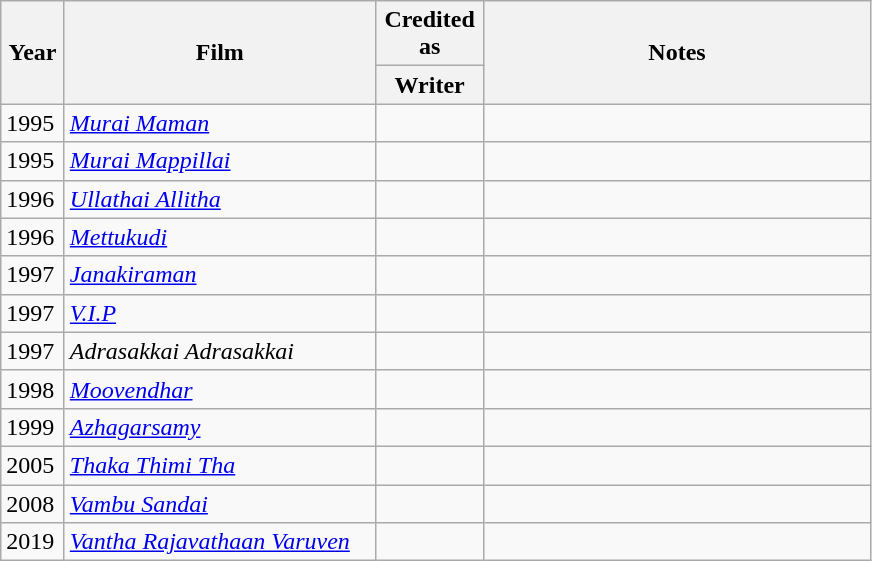<table class="wikitable sortable">
<tr>
<th rowspan="2" style="width:35px;">Year</th>
<th rowspan="2" style="width:200px;">Film</th>
<th>Credited as</th>
<th rowspan="2"  style="text-align:center; width:250px;" class="unsortable">Notes</th>
</tr>
<tr>
<th width=65>Writer</th>
</tr>
<tr>
<td>1995</td>
<td><em><a href='#'>Murai Maman</a></em></td>
<td></td>
<td></td>
</tr>
<tr>
<td>1995</td>
<td><em><a href='#'>Murai Mappillai</a></em></td>
<td></td>
<td></td>
</tr>
<tr>
<td>1996</td>
<td><em><a href='#'>Ullathai Allitha</a></em></td>
<td></td>
<td></td>
</tr>
<tr>
<td>1996</td>
<td><em><a href='#'>Mettukudi</a></em></td>
<td></td>
<td></td>
</tr>
<tr>
<td>1997</td>
<td><em><a href='#'>Janakiraman</a></em></td>
<td></td>
<td></td>
</tr>
<tr>
<td>1997</td>
<td><em><a href='#'>V.I.P</a></em></td>
<td></td>
<td></td>
</tr>
<tr>
<td>1997</td>
<td><em>Adrasakkai Adrasakkai</em></td>
<td></td>
<td></td>
</tr>
<tr>
<td>1998</td>
<td><em><a href='#'>Moovendhar</a></em></td>
<td></td>
<td></td>
</tr>
<tr>
<td>1999</td>
<td><em><a href='#'>Azhagarsamy</a></em></td>
<td></td>
<td></td>
</tr>
<tr>
<td>2005</td>
<td><em><a href='#'>Thaka Thimi Tha</a></em></td>
<td></td>
<td></td>
</tr>
<tr>
<td>2008</td>
<td><em><a href='#'>Vambu Sandai</a></em></td>
<td></td>
<td></td>
</tr>
<tr>
<td>2019</td>
<td><em><a href='#'>Vantha Rajavathaan Varuven</a></em></td>
<td></td>
<td></td>
</tr>
</table>
